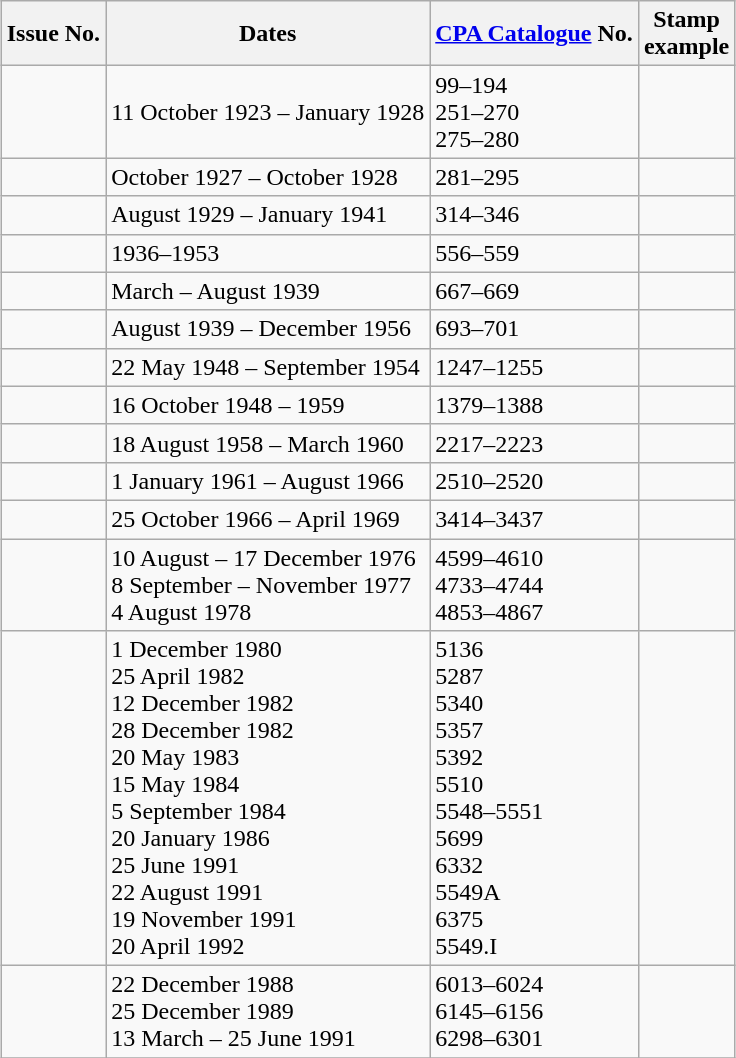<table class="wikitable" style="margin: 1em auto 1em auto;">
<tr style="text-align:center">
<th>Issue No.</th>
<th>Dates</th>
<th><a href='#'>CPA Catalogue</a> No.</th>
<th>Stamp<br>example</th>
</tr>
<tr ---->
<td></td>
<td>11 October 1923 – January 1928</td>
<td>99–194<br>251–270<br>275–280</td>
<td></td>
</tr>
<tr ---->
<td></td>
<td>October 1927 – October 1928</td>
<td>281–295</td>
<td></td>
</tr>
<tr ---->
<td></td>
<td>August 1929 – January 1941</td>
<td>314–346</td>
<td></td>
</tr>
<tr ---->
<td></td>
<td>1936–1953</td>
<td>556–559</td>
<td></td>
</tr>
<tr ---->
<td></td>
<td>March – August 1939</td>
<td>667–669</td>
<td></td>
</tr>
<tr ---->
<td></td>
<td>August 1939 – December 1956</td>
<td>693–701</td>
<td></td>
</tr>
<tr ---->
<td></td>
<td>22 May 1948 – September 1954</td>
<td>1247–1255</td>
<td></td>
</tr>
<tr ---->
<td></td>
<td>16 October 1948 – 1959</td>
<td>1379–1388</td>
<td></td>
</tr>
<tr ---->
<td></td>
<td>18 August 1958 – March 1960</td>
<td>2217–2223</td>
<td></td>
</tr>
<tr ---->
<td></td>
<td>1 January 1961 – August 1966</td>
<td>2510–2520</td>
<td></td>
</tr>
<tr ---->
<td></td>
<td>25 October 1966 – April 1969</td>
<td>3414–3437</td>
<td></td>
</tr>
<tr ---->
<td></td>
<td>10 August – 17 December 1976<br>8 September – November 1977<br>4 August 1978</td>
<td>4599–4610<br>4733–4744<br>4853–4867</td>
<td></td>
</tr>
<tr ---->
<td></td>
<td>1 December 1980<br>25 April 1982<br>12 December 1982<br>28 December 1982<br>20 May 1983<br>15 May 1984<br>5 September 1984<br>20 January 1986<br>25 June 1991<br>22 August 1991<br>19 November 1991<br>20 April 1992</td>
<td>5136<br>5287<br>5340<br>5357<br>5392<br>5510<br>5548–5551<br>5699<br>6332<br>5549А<br>6375<br>5549.I</td>
<td> <br></td>
</tr>
<tr ---->
<td></td>
<td>22 December 1988<br>25 December 1989<br>13 March – 25 June 1991</td>
<td>6013–6024<br>6145–6156<br>6298–6301</td>
<td></td>
</tr>
<tr ---->
</tr>
</table>
